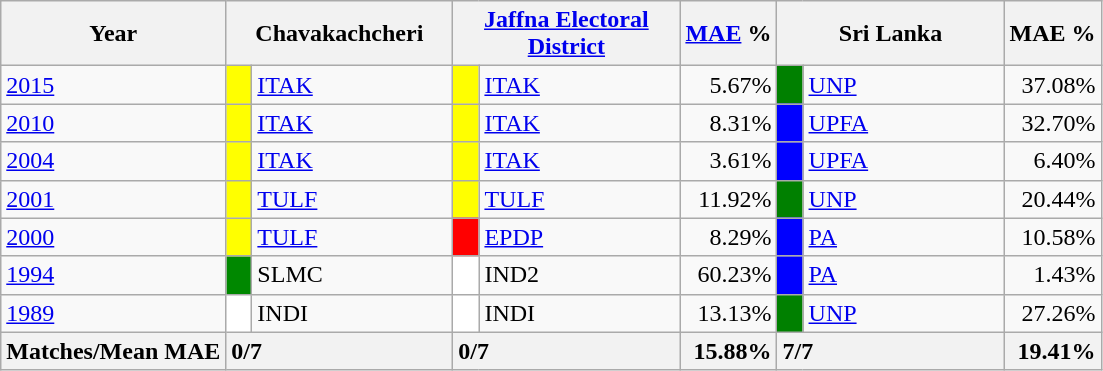<table class="wikitable">
<tr>
<th>Year</th>
<th colspan="2" width="144px">Chavakachcheri</th>
<th colspan="2" width="144px"><a href='#'>Jaffna Electoral District</a></th>
<th><a href='#'>MAE</a> %</th>
<th colspan="2" width="144px">Sri Lanka</th>
<th>MAE %</th>
</tr>
<tr>
<td><a href='#'>2015</a></td>
<td style="background-color:yellow;" width="10px"></td>
<td style="text-align:left;"><a href='#'>ITAK</a></td>
<td style="background-color:yellow;" width="10px"></td>
<td style="text-align:left;"><a href='#'>ITAK</a></td>
<td style="text-align:right;">5.67%</td>
<td style="background-color:green;" width="10px"></td>
<td style="text-align:left;"><a href='#'>UNP</a></td>
<td style="text-align:right;">37.08%</td>
</tr>
<tr>
<td><a href='#'>2010</a></td>
<td style="background-color:yellow;" width="10px"></td>
<td style="text-align:left;"><a href='#'>ITAK</a></td>
<td style="background-color:yellow;" width="10px"></td>
<td style="text-align:left;"><a href='#'>ITAK</a></td>
<td style="text-align:right;">8.31%</td>
<td style="background-color:blue;" width="10px"></td>
<td style="text-align:left;"><a href='#'>UPFA</a></td>
<td style="text-align:right;">32.70%</td>
</tr>
<tr>
<td><a href='#'>2004</a></td>
<td style="background-color:yellow;" width="10px"></td>
<td style="text-align:left;"><a href='#'>ITAK</a></td>
<td style="background-color:yellow;" width="10px"></td>
<td style="text-align:left;"><a href='#'>ITAK</a></td>
<td style="text-align:right;">3.61%</td>
<td style="background-color:blue;" width="10px"></td>
<td style="text-align:left;"><a href='#'>UPFA</a></td>
<td style="text-align:right;">6.40%</td>
</tr>
<tr>
<td><a href='#'>2001</a></td>
<td style="background-color:yellow;" width="10px"></td>
<td style="text-align:left;"><a href='#'>TULF</a></td>
<td style="background-color:yellow;" width="10px"></td>
<td style="text-align:left;"><a href='#'>TULF</a></td>
<td style="text-align:right;">11.92%</td>
<td style="background-color:green;" width="10px"></td>
<td style="text-align:left;"><a href='#'>UNP</a></td>
<td style="text-align:right;">20.44%</td>
</tr>
<tr>
<td><a href='#'>2000</a></td>
<td style="background-color:yellow;" width="10px"></td>
<td style="text-align:left;"><a href='#'>TULF</a></td>
<td style="background-color:red;" width="10px"></td>
<td style="text-align:left;"><a href='#'>EPDP</a></td>
<td style="text-align:right;">8.29%</td>
<td style="background-color:blue;" width="10px"></td>
<td style="text-align:left;"><a href='#'>PA</a></td>
<td style="text-align:right;">10.58%</td>
</tr>
<tr>
<td><a href='#'>1994</a></td>
<td style="background-color:#008800;" width="10px"></td>
<td style="text-align:left;">SLMC</td>
<td style="background-color:white;" width="10px"></td>
<td style="text-align:left;">IND2</td>
<td style="text-align:right;">60.23%</td>
<td style="background-color:blue;" width="10px"></td>
<td style="text-align:left;"><a href='#'>PA</a></td>
<td style="text-align:right;">1.43%</td>
</tr>
<tr>
<td><a href='#'>1989</a></td>
<td style="background-color:white;" width="10px"></td>
<td style="text-align:left;">INDI</td>
<td style="background-color:white;" width="10px"></td>
<td style="text-align:left;">INDI</td>
<td style="text-align:right;">13.13%</td>
<td style="background-color:green;" width="10px"></td>
<td style="text-align:left;"><a href='#'>UNP</a></td>
<td style="text-align:right;">27.26%</td>
</tr>
<tr>
<th>Matches/Mean MAE</th>
<th style="text-align:left;"colspan="2" width="144px">0/7</th>
<th style="text-align:left;"colspan="2" width="144px">0/7</th>
<th style="text-align:right;">15.88%</th>
<th style="text-align:left;"colspan="2" width="144px">7/7</th>
<th style="text-align:right;">19.41%</th>
</tr>
</table>
